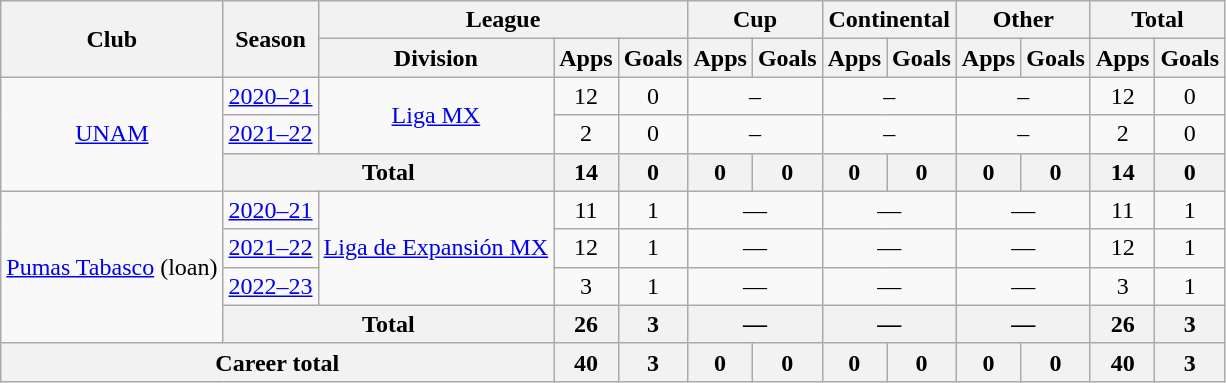<table class="wikitable" style="text-align: center">
<tr>
<th rowspan="2">Club</th>
<th rowspan="2">Season</th>
<th colspan="3">League</th>
<th colspan="2">Cup</th>
<th colspan="2">Continental</th>
<th colspan="2">Other</th>
<th colspan="2">Total</th>
</tr>
<tr>
<th>Division</th>
<th>Apps</th>
<th>Goals</th>
<th>Apps</th>
<th>Goals</th>
<th>Apps</th>
<th>Goals</th>
<th>Apps</th>
<th>Goals</th>
<th>Apps</th>
<th>Goals</th>
</tr>
<tr>
<td rowspan="3"><a href='#'>UNAM</a></td>
<td><a href='#'>2020–21</a></td>
<td rowspan="2"><a href='#'>Liga MX</a></td>
<td>12</td>
<td>0</td>
<td colspan="2">–</td>
<td colspan="2">–</td>
<td colspan="2">–</td>
<td>12</td>
<td>0</td>
</tr>
<tr>
<td><a href='#'>2021–22</a></td>
<td>2</td>
<td>0</td>
<td colspan="2">–</td>
<td colspan="2">–</td>
<td colspan="2">–</td>
<td>2</td>
<td>0</td>
</tr>
<tr>
<th colspan="2">Total</th>
<th>14</th>
<th>0</th>
<th>0</th>
<th>0</th>
<th>0</th>
<th>0</th>
<th>0</th>
<th>0</th>
<th>14</th>
<th>0</th>
</tr>
<tr>
<td rowspan="4"><a href='#'>Pumas Tabasco</a> (loan)</td>
<td><a href='#'>2020–21</a></td>
<td rowspan="3"><a href='#'>Liga de Expansión MX</a></td>
<td>11</td>
<td>1</td>
<td colspan=2>—</td>
<td colspan=2>—</td>
<td colspan=2>—</td>
<td>11</td>
<td>1</td>
</tr>
<tr>
<td><a href='#'>2021–22</a></td>
<td>12</td>
<td>1</td>
<td colspan=2>—</td>
<td colspan=2>—</td>
<td colspan=2>—</td>
<td>12</td>
<td>1</td>
</tr>
<tr>
<td><a href='#'>2022–23</a></td>
<td>3</td>
<td>1</td>
<td colspan=2>—</td>
<td colspan=2>—</td>
<td colspan=2>—</td>
<td>3</td>
<td>1</td>
</tr>
<tr>
<th colspan="2">Total</th>
<th>26</th>
<th>3</th>
<th colspan=2>—</th>
<th colspan=2>—</th>
<th colspan=2>—</th>
<th>26</th>
<th>3</th>
</tr>
<tr>
<th colspan="3"><strong>Career total</strong></th>
<th>40</th>
<th>3</th>
<th>0</th>
<th>0</th>
<th>0</th>
<th>0</th>
<th>0</th>
<th>0</th>
<th>40</th>
<th>3</th>
</tr>
</table>
